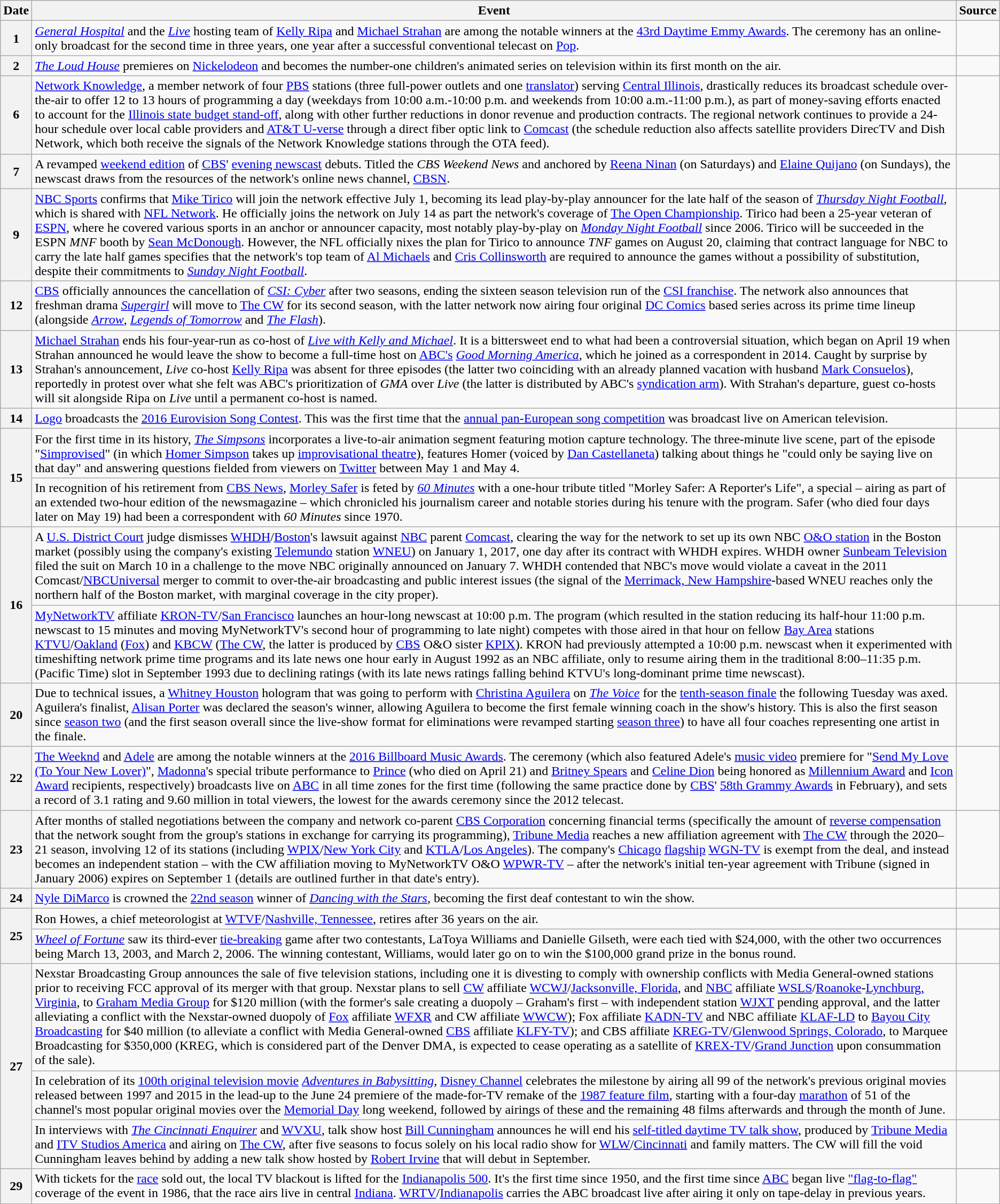<table class="wikitable">
<tr>
<th>Date</th>
<th>Event</th>
<th>Source</th>
</tr>
<tr>
<th>1</th>
<td><em><a href='#'>General Hospital</a></em> and the <em><a href='#'>Live</a></em> hosting team of <a href='#'>Kelly Ripa</a> and <a href='#'>Michael Strahan</a> are among the notable winners at the <a href='#'>43rd Daytime Emmy Awards</a>.  The ceremony has an online-only broadcast for the second time in three years, one year after a successful conventional telecast on <a href='#'>Pop</a>.</td>
<td></td>
</tr>
<tr>
<th>2</th>
<td><em><a href='#'>The Loud House</a></em> premieres on <a href='#'>Nickelodeon</a> and becomes the number-one children's animated series on television within its first month on the air.</td>
<td></td>
</tr>
<tr>
<th>6</th>
<td><a href='#'>Network Knowledge</a>, a member network of four <a href='#'>PBS</a> stations (three full-power outlets and one <a href='#'>translator</a>) serving <a href='#'>Central Illinois</a>, drastically reduces its broadcast schedule over-the-air to offer 12 to 13 hours of programming a day (weekdays from 10:00 a.m.-10:00 p.m. and weekends from 10:00 a.m.-11:00 p.m.), as part of money-saving efforts enacted to account for the <a href='#'>Illinois state budget stand-off</a>, along with other further reductions in donor revenue and production contracts. The regional network continues to provide a 24-hour schedule over local cable providers and <a href='#'>AT&T U-verse</a> through a direct fiber optic link to <a href='#'>Comcast</a> (the schedule reduction also affects satellite providers DirecTV and Dish Network, which both receive the signals of the Network Knowledge stations through the OTA feed).</td>
<td></td>
</tr>
<tr>
<th>7</th>
<td>A revamped <a href='#'>weekend edition</a> of <a href='#'>CBS</a>' <a href='#'>evening newscast</a> debuts.  Titled the <em>CBS Weekend News</em> and anchored by <a href='#'>Reena Ninan</a> (on Saturdays) and <a href='#'>Elaine Quijano</a> (on Sundays), the newscast draws from the resources of the network's online news channel, <a href='#'>CBSN</a>.</td>
<td></td>
</tr>
<tr>
<th>9</th>
<td><a href='#'>NBC Sports</a> confirms that <a href='#'>Mike Tirico</a> will join the network effective July 1, becoming its lead play-by-play announcer for the late half of the season of <em><a href='#'>Thursday Night Football</a></em>, which is shared with <a href='#'>NFL Network</a>. He officially joins the network on July 14 as part the network's coverage of <a href='#'>The Open Championship</a>. Tirico had been a 25-year veteran of <a href='#'>ESPN</a>, where he covered various sports in an anchor or announcer capacity, most notably play-by-play on <em><a href='#'>Monday Night Football</a></em> since 2006.  Tirico will be succeeded in the ESPN <em>MNF</em> booth by <a href='#'>Sean McDonough</a>. However, the NFL officially nixes the plan for Tirico to announce <em>TNF</em> games on August 20, claiming that contract language for NBC to carry the late half games specifies that the network's top team of <a href='#'>Al Michaels</a> and <a href='#'>Cris Collinsworth</a> are required to announce the games without a possibility of substitution, despite their commitments to <em><a href='#'>Sunday Night Football</a></em>.</td>
<td><br></td>
</tr>
<tr>
<th>12</th>
<td><a href='#'>CBS</a> officially announces the cancellation of <em><a href='#'>CSI: Cyber</a></em> after two seasons, ending the sixteen season television run of the <a href='#'>CSI franchise</a>. The network also announces that freshman drama <em><a href='#'>Supergirl</a></em> will move to <a href='#'>The CW</a> for its second season, with the latter network now airing four original <a href='#'>DC Comics</a> based series across its prime time lineup (alongside <em><a href='#'>Arrow</a></em>, <em><a href='#'>Legends of Tomorrow</a></em> and <em><a href='#'>The Flash</a></em>).</td>
<td></td>
</tr>
<tr>
<th>13</th>
<td><a href='#'>Michael Strahan</a> ends his four-year-run as co-host of <em><a href='#'>Live with Kelly and Michael</a></em>. It is a bittersweet end to what had been a controversial situation, which began on April 19 when Strahan announced he would leave the show to become a full-time host on <a href='#'>ABC's</a> <em><a href='#'>Good Morning America</a></em>, which he joined as a correspondent in 2014. Caught by surprise by Strahan's announcement, <em>Live</em> co-host <a href='#'>Kelly Ripa</a> was absent for three episodes (the latter two coinciding with an already planned vacation with husband <a href='#'>Mark Consuelos</a>), reportedly in protest over what she felt was ABC's prioritization of <em>GMA</em> over <em>Live</em> (the latter is distributed by ABC's <a href='#'>syndication arm</a>). With Strahan's departure, guest co-hosts will sit alongside Ripa on <em>Live</em> until a permanent co-host is named.</td>
<td></td>
</tr>
<tr>
<th>14</th>
<td><a href='#'>Logo</a> broadcasts the <a href='#'>2016 Eurovision Song Contest</a>. This was the first time that the <a href='#'>annual pan-European song competition</a> was broadcast live on American television.</td>
<td></td>
</tr>
<tr>
<th rowspan="2">15</th>
<td>For the first time in its history, <em><a href='#'>The Simpsons</a></em> incorporates a live-to-air animation segment featuring motion capture technology. The three-minute live scene, part of the episode "<a href='#'>Simprovised</a>" (in which <a href='#'>Homer Simpson</a> takes up <a href='#'>improvisational theatre</a>), features Homer (voiced by <a href='#'>Dan Castellaneta</a>) talking about things he "could only be saying live on that day" and answering questions fielded from viewers on <a href='#'>Twitter</a> between May 1 and May 4.</td>
<td></td>
</tr>
<tr>
<td>In recognition of his retirement from <a href='#'>CBS News</a>, <a href='#'>Morley Safer</a> is feted by <em><a href='#'>60 Minutes</a></em> with a one-hour tribute titled "Morley Safer: A Reporter's Life", a special – airing as part of an extended two-hour edition of the newsmagazine – which chronicled his journalism career and notable stories during his tenure with the program. Safer (who died four days later on May 19) had been a correspondent with <em>60 Minutes</em> since 1970.</td>
<td></td>
</tr>
<tr>
<th rowspan="2">16</th>
<td>A <a href='#'>U.S. District Court</a> judge dismisses <a href='#'>WHDH</a>/<a href='#'>Boston</a>'s lawsuit against <a href='#'>NBC</a> parent <a href='#'>Comcast</a>, clearing the way for the network to set up its own NBC <a href='#'>O&O station</a> in the Boston market (possibly using the company's existing <a href='#'>Telemundo</a> station <a href='#'>WNEU</a>) on January 1, 2017, one day after its contract with WHDH expires. WHDH owner <a href='#'>Sunbeam Television</a> filed the suit on March 10 in a challenge to the move NBC originally announced on January 7. WHDH contended that NBC's move would violate a caveat in the 2011 Comcast/<a href='#'>NBCUniversal</a> merger to commit to over-the-air broadcasting and public interest issues (the signal of the <a href='#'>Merrimack, New Hampshire</a>-based WNEU reaches only the northern half of the Boston market, with marginal coverage in the city proper).</td>
<td><br></td>
</tr>
<tr>
<td><a href='#'>MyNetworkTV</a> affiliate <a href='#'>KRON-TV</a>/<a href='#'>San Francisco</a> launches an hour-long newscast at 10:00 p.m. The program (which resulted in the station reducing its half-hour 11:00 p.m. newscast to 15 minutes and moving MyNetworkTV's second hour of programming to late night) competes with those aired in that hour on fellow <a href='#'>Bay Area</a> stations <a href='#'>KTVU</a>/<a href='#'>Oakland</a> (<a href='#'>Fox</a>) and <a href='#'>KBCW</a> (<a href='#'>The CW</a>, the latter is produced by <a href='#'>CBS</a> O&O sister <a href='#'>KPIX</a>). KRON had previously attempted a 10:00 p.m. newscast when it experimented with timeshifting network prime time programs and its late news one hour early in August 1992 as an NBC affiliate, only to resume airing them in the traditional 8:00–11:35 p.m. (Pacific Time) slot in September 1993 due to declining ratings (with its late news ratings falling behind KTVU's long-dominant prime time newscast).</td>
<td><br></td>
</tr>
<tr>
<th>20</th>
<td>Due to technical issues, a <a href='#'>Whitney Houston</a> hologram that was going to perform with <a href='#'>Christina Aguilera</a> on <em><a href='#'>The Voice</a></em> for the <a href='#'>tenth-season finale</a> the following Tuesday was axed. Aguilera's finalist, <a href='#'>Alisan Porter</a> was declared the season's winner, allowing Aguilera to become the first female winning coach in the show's history. This is also the first season since <a href='#'>season two</a> (and the first season overall since the live-show format for eliminations were revamped starting <a href='#'>season three</a>) to have all four coaches representing one artist in the finale.</td>
<td></td>
</tr>
<tr>
<th>22</th>
<td><a href='#'>The Weeknd</a> and <a href='#'>Adele</a> are among the notable winners at the <a href='#'>2016 Billboard Music Awards</a>. The ceremony (which also featured Adele's <a href='#'>music video</a> premiere for "<a href='#'>Send My Love (To Your New Lover)</a>", <a href='#'>Madonna</a>'s special tribute performance to <a href='#'>Prince</a> (who died on April 21) and <a href='#'>Britney Spears</a> and <a href='#'>Celine Dion</a> being honored as <a href='#'>Millennium Award</a> and <a href='#'>Icon Award</a> recipients, respectively) broadcasts live on <a href='#'>ABC</a> in all time zones for the first time (following the same practice done by <a href='#'>CBS</a>' <a href='#'>58th Grammy Awards</a> in February), and sets a record of 3.1 rating and 9.60 million in total viewers, the lowest for the awards ceremony since the 2012 telecast.</td>
<td></td>
</tr>
<tr>
<th>23</th>
<td>After months of stalled negotiations between the company and network co-parent <a href='#'>CBS Corporation</a> concerning financial terms (specifically the amount of <a href='#'>reverse compensation</a> that the network sought from the group's stations in exchange for carrying its programming), <a href='#'>Tribune Media</a> reaches a new affiliation agreement with <a href='#'>The CW</a> through the 2020–21 season, involving 12 of its stations (including <a href='#'>WPIX</a>/<a href='#'>New York City</a> and <a href='#'>KTLA</a>/<a href='#'>Los Angeles</a>). The company's <a href='#'>Chicago</a> <a href='#'>flagship</a> <a href='#'>WGN-TV</a> is exempt from the deal, and instead becomes an independent station – with the CW affiliation moving to MyNetworkTV O&O <a href='#'>WPWR-TV</a> – after the network's initial ten-year agreement with Tribune (signed in January 2006) expires on September 1 (details are outlined further in that date's entry).</td>
<td><br></td>
</tr>
<tr>
<th>24</th>
<td><a href='#'>Nyle DiMarco</a> is crowned the <a href='#'>22nd season</a> winner of <em><a href='#'>Dancing with the Stars</a></em>, becoming the first deaf contestant to win the show.</td>
<td></td>
</tr>
<tr>
<th rowspan=2>25</th>
<td>Ron Howes, a chief meteorologist at <a href='#'>WTVF</a>/<a href='#'>Nashville, Tennessee</a>, retires after 36 years on the air.</td>
<td></td>
</tr>
<tr>
<td><em><a href='#'>Wheel of Fortune</a></em> saw its third-ever <a href='#'>tie-breaking</a> game after two contestants, LaToya Williams and Danielle Gilseth, were each tied with $24,000, with the other two occurrences being March 13, 2003, and March 2, 2006. The winning contestant, Williams, would later go on to win the $100,000 grand prize in the bonus round.</td>
<td><br></td>
</tr>
<tr>
<th rowspan="3">27</th>
<td>Nexstar Broadcasting Group announces the sale of five television stations, including one it is divesting to comply with ownership conflicts with Media General-owned stations prior to receiving FCC approval of its merger with that group. Nexstar plans to sell <a href='#'>CW</a> affiliate <a href='#'>WCWJ</a>/<a href='#'>Jacksonville, Florida</a>, and <a href='#'>NBC</a> affiliate <a href='#'>WSLS</a>/<a href='#'>Roanoke</a>-<a href='#'>Lynchburg, Virginia</a>, to <a href='#'>Graham Media Group</a> for $120 million (with the former's sale creating a duopoly – Graham's first – with independent station <a href='#'>WJXT</a> pending approval, and the latter alleviating a conflict with the Nexstar-owned duopoly of <a href='#'>Fox</a> affiliate <a href='#'>WFXR</a> and CW affiliate <a href='#'>WWCW</a>); Fox affiliate <a href='#'>KADN-TV</a> and NBC affiliate <a href='#'>KLAF-LD</a> to <a href='#'>Bayou City Broadcasting</a> for $40 million (to alleviate a conflict with Media General-owned <a href='#'>CBS</a> affiliate <a href='#'>KLFY-TV</a>); and CBS affiliate <a href='#'>KREG-TV</a>/<a href='#'>Glenwood Springs, Colorado</a>, to Marquee Broadcasting for $350,000 (KREG, which is considered part of the Denver DMA, is expected to cease operating as a satellite of <a href='#'>KREX-TV</a>/<a href='#'>Grand Junction</a> upon consummation of the sale).</td>
<td></td>
</tr>
<tr>
<td>In celebration of its <a href='#'>100th original television movie</a> <em><a href='#'>Adventures in Babysitting</a></em>, <a href='#'>Disney Channel</a> celebrates the milestone by airing all 99 of the network's previous original movies released between 1997 and 2015 in the lead-up to the June 24 premiere of the made-for-TV remake of the <a href='#'>1987 feature film</a>, starting with a four-day <a href='#'>marathon</a> of 51 of the channel's most popular original movies over the <a href='#'>Memorial Day</a> long weekend, followed by airings of these and the remaining 48 films afterwards and through the month of June.</td>
<td></td>
</tr>
<tr>
<td>In interviews with <em><a href='#'>The Cincinnati Enquirer</a></em> and <a href='#'>WVXU</a>, talk show host <a href='#'>Bill Cunningham</a> announces he will end his <a href='#'>self-titled daytime TV talk show</a>, produced by <a href='#'>Tribune Media</a> and <a href='#'>ITV Studios America</a> and airing on <a href='#'>The CW</a>, after five seasons to focus solely on his local radio show for <a href='#'>WLW</a>/<a href='#'>Cincinnati</a> and family matters.  The CW will fill the void Cunningham leaves behind by adding a new talk show hosted by <a href='#'>Robert Irvine</a> that will debut in September.</td>
<td><br></td>
</tr>
<tr>
<th>29</th>
<td>With tickets for the <a href='#'>race</a> sold out, the local TV blackout is lifted for the <a href='#'>Indianapolis 500</a>.  It's the first time since 1950, and the first time since <a href='#'>ABC</a> began live <a href='#'>"flag-to-flag"</a> coverage of the event in 1986, that the race airs live in central <a href='#'>Indiana</a>.  <a href='#'>WRTV</a>/<a href='#'>Indianapolis</a> carries the ABC broadcast live after airing it only on tape-delay in previous years.</td>
<td></td>
</tr>
</table>
